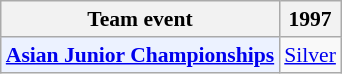<table class="wikitable" style="font-size: 90%; text-align:center">
<tr>
<th>Team event</th>
<th>1997</th>
</tr>
<tr>
<td bgcolor="#ECF2FF"; align="left"><strong><a href='#'>Asian Junior Championships</a></strong></td>
<td> <a href='#'>Silver</a></td>
</tr>
</table>
